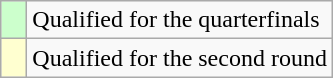<table class="wikitable">
<tr>
<td width=10px bgcolor="#ccffcc"></td>
<td>Qualified for the quarterfinals</td>
</tr>
<tr>
<td width=10px bgcolor="#ffffd0"></td>
<td>Qualified for the second round</td>
</tr>
</table>
